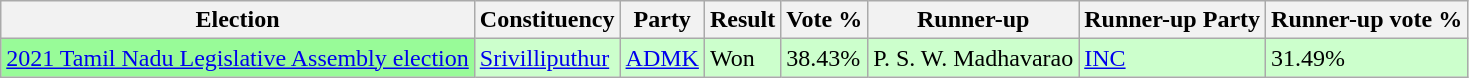<table class="wikitable">
<tr>
<th>Election</th>
<th>Constituency</th>
<th>Party</th>
<th>Result</th>
<th>Vote %</th>
<th>Runner-up</th>
<th>Runner-up Party</th>
<th>Runner-up vote %</th>
</tr>
<tr style="background:#cfc;">
<td bgcolor=#98FB98><a href='#'>2021 Tamil Nadu Legislative Assembly election</a></td>
<td><a href='#'>Srivilliputhur</a></td>
<td><a href='#'>ADMK</a></td>
<td>Won</td>
<td>38.43%</td>
<td>P. S. W. Madhavarao</td>
<td><a href='#'>INC</a></td>
<td>31.49%</td>
</tr>
</table>
